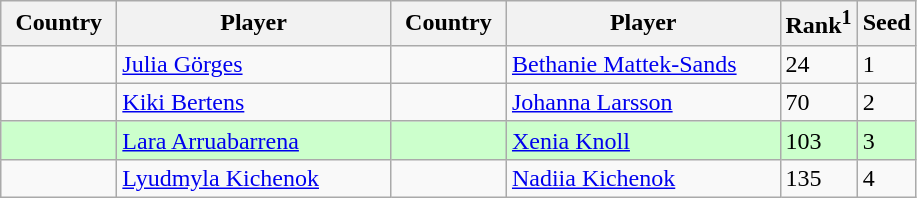<table class="sortable wikitable">
<tr>
<th width="70">Country</th>
<th width="175">Player</th>
<th width="70">Country</th>
<th width="175">Player</th>
<th>Rank<sup>1</sup></th>
<th>Seed</th>
</tr>
<tr>
<td></td>
<td><a href='#'>Julia Görges</a></td>
<td></td>
<td><a href='#'>Bethanie Mattek-Sands</a></td>
<td>24</td>
<td>1</td>
</tr>
<tr>
<td></td>
<td><a href='#'>Kiki Bertens</a></td>
<td></td>
<td><a href='#'>Johanna Larsson</a></td>
<td>70</td>
<td>2</td>
</tr>
<tr style="background:#cfc;">
<td></td>
<td><a href='#'>Lara Arruabarrena</a></td>
<td></td>
<td><a href='#'>Xenia Knoll</a></td>
<td>103</td>
<td>3</td>
</tr>
<tr>
<td></td>
<td><a href='#'>Lyudmyla Kichenok</a></td>
<td></td>
<td><a href='#'>Nadiia Kichenok</a></td>
<td>135</td>
<td>4</td>
</tr>
</table>
